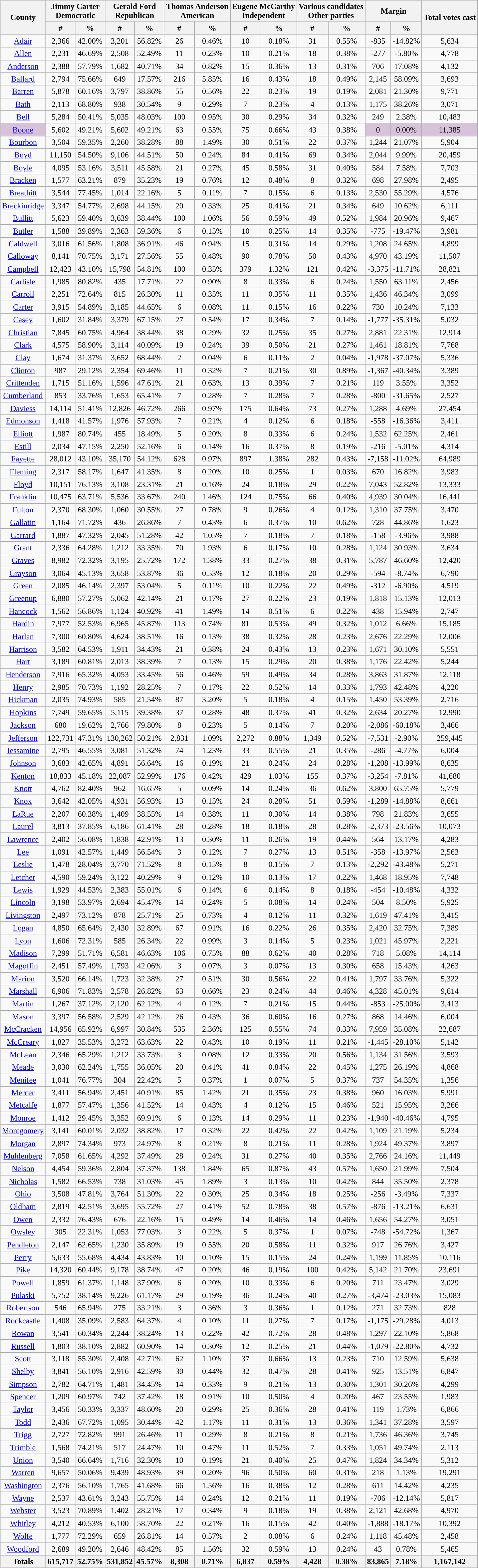<table class="wikitable sortable" style="text-align:center">
<tr>
<th style="text-align:center;" rowspan="2">County</th>
<th style="text-align:center;" colspan="2">Jimmy Carter<br>Democratic</th>
<th style="text-align:center;" colspan="2">Gerald Ford<br>Republican</th>
<th style="text-align:center;" colspan="2">Thomas Anderson<br>American</th>
<th style="text-align:center;" colspan="2">Eugene McCarthy<br>Independent</th>
<th style="text-align:center;" colspan="2">Various candidates<br>Other parties</th>
<th style="text-align:center;" colspan="2">Margin</th>
<th style="text-align:center;" rowspan="2">Total votes cast</th>
</tr>
<tr>
<th data-sort-type="number">#</th>
<th data-sort-type="number">%</th>
<th data-sort-type="number">#</th>
<th data-sort-type="number">%</th>
<th data-sort-type="number">#</th>
<th data-sort-type="number">%</th>
<th data-sort-type="number">#</th>
<th data-sort-type="number">%</th>
<th data-sort-type="number">#</th>
<th data-sort-type="number">%</th>
<th data-sort-type="number">#</th>
<th data-sort-type="number">%</th>
</tr>
<tr style="text-align:center;">
<td><a href='#'>Adair</a></td>
<td>2,366</td>
<td>42.00%</td>
<td>3,201</td>
<td>56.82%</td>
<td>26</td>
<td>0.46%</td>
<td>10</td>
<td>0.18%</td>
<td>31</td>
<td>0.55%</td>
<td>-835</td>
<td>-14.82%</td>
<td>5,634</td>
</tr>
<tr style="text-align:center;">
<td><a href='#'>Allen</a></td>
<td>2,231</td>
<td>46.69%</td>
<td>2,508</td>
<td>52.49%</td>
<td>11</td>
<td>0.23%</td>
<td>10</td>
<td>0.21%</td>
<td>18</td>
<td>0.38%</td>
<td>-277</td>
<td>-5.80%</td>
<td>4,778</td>
</tr>
<tr style="text-align:center;">
<td><a href='#'>Anderson</a></td>
<td>2,388</td>
<td>57.79%</td>
<td>1,682</td>
<td>40.71%</td>
<td>34</td>
<td>0.82%</td>
<td>15</td>
<td>0.36%</td>
<td>13</td>
<td>0.31%</td>
<td>706</td>
<td>17.08%</td>
<td>4,132</td>
</tr>
<tr style="text-align:center;">
<td><a href='#'>Ballard</a></td>
<td>2,794</td>
<td>75.66%</td>
<td>649</td>
<td>17.57%</td>
<td>216</td>
<td>5.85%</td>
<td>16</td>
<td>0.43%</td>
<td>18</td>
<td>0.49%</td>
<td>2,145</td>
<td>58.09%</td>
<td>3,693</td>
</tr>
<tr style="text-align:center;">
<td><a href='#'>Barren</a></td>
<td>5,878</td>
<td>60.16%</td>
<td>3,797</td>
<td>38.86%</td>
<td>55</td>
<td>0.56%</td>
<td>22</td>
<td>0.23%</td>
<td>19</td>
<td>0.19%</td>
<td>2,081</td>
<td>21.30%</td>
<td>9,771</td>
</tr>
<tr style="text-align:center;">
<td><a href='#'>Bath</a></td>
<td>2,113</td>
<td>68.80%</td>
<td>938</td>
<td>30.54%</td>
<td>9</td>
<td>0.29%</td>
<td>7</td>
<td>0.23%</td>
<td>4</td>
<td>0.13%</td>
<td>1,175</td>
<td>38.26%</td>
<td>3,071</td>
</tr>
<tr style="text-align:center;">
<td><a href='#'>Bell</a></td>
<td>5,284</td>
<td>50.41%</td>
<td>5,035</td>
<td>48.03%</td>
<td>100</td>
<td>0.95%</td>
<td>30</td>
<td>0.29%</td>
<td>34</td>
<td>0.32%</td>
<td>249</td>
<td>2.38%</td>
<td>10,483</td>
</tr>
<tr style="text-align:center;">
<td style="background:#d8c2da"><a href='#'>Boone</a></td>
<td>5,602</td>
<td>49.21%</td>
<td>5,602</td>
<td>49.21%</td>
<td>63</td>
<td>0.55%</td>
<td>75</td>
<td>0.66%</td>
<td>43</td>
<td>0.38%</td>
<td style="background:#d8c2da">0</td>
<td style="background:#d8c2da">0.00%</td>
<td style="background:#d8c2da">11,385</td>
</tr>
<tr style="text-align:center;">
<td><a href='#'>Bourbon</a></td>
<td>3,504</td>
<td>59.35%</td>
<td>2,260</td>
<td>38.28%</td>
<td>88</td>
<td>1.49%</td>
<td>30</td>
<td>0.51%</td>
<td>22</td>
<td>0.37%</td>
<td>1,244</td>
<td>21.07%</td>
<td>5,904</td>
</tr>
<tr style="text-align:center;">
<td><a href='#'>Boyd</a></td>
<td>11,150</td>
<td>54.50%</td>
<td>9,106</td>
<td>44.51%</td>
<td>50</td>
<td>0.24%</td>
<td>84</td>
<td>0.41%</td>
<td>69</td>
<td>0.34%</td>
<td>2,044</td>
<td>9.99%</td>
<td>20,459</td>
</tr>
<tr style="text-align:center;">
<td><a href='#'>Boyle</a></td>
<td>4,095</td>
<td>53.16%</td>
<td>3,511</td>
<td>45.58%</td>
<td>21</td>
<td>0.27%</td>
<td>45</td>
<td>0.58%</td>
<td>31</td>
<td>0.40%</td>
<td>584</td>
<td>7.58%</td>
<td>7,703</td>
</tr>
<tr style="text-align:center;">
<td><a href='#'>Bracken</a></td>
<td>1,577</td>
<td>63.21%</td>
<td>879</td>
<td>35.23%</td>
<td>19</td>
<td>0.76%</td>
<td>12</td>
<td>0.48%</td>
<td>8</td>
<td>0.32%</td>
<td>698</td>
<td>27.98%</td>
<td>2,495</td>
</tr>
<tr style="text-align:center;">
<td><a href='#'>Breathitt</a></td>
<td>3,544</td>
<td>77.45%</td>
<td>1,014</td>
<td>22.16%</td>
<td>5</td>
<td>0.11%</td>
<td>7</td>
<td>0.15%</td>
<td>6</td>
<td>0.13%</td>
<td>2,530</td>
<td>55.29%</td>
<td>4,576</td>
</tr>
<tr style="text-align:center;">
<td><a href='#'>Breckinridge</a></td>
<td>3,347</td>
<td>54.77%</td>
<td>2,698</td>
<td>44.15%</td>
<td>20</td>
<td>0.33%</td>
<td>25</td>
<td>0.41%</td>
<td>21</td>
<td>0.34%</td>
<td>649</td>
<td>10.62%</td>
<td>6,111</td>
</tr>
<tr style="text-align:center;">
<td><a href='#'>Bullitt</a></td>
<td>5,623</td>
<td>59.40%</td>
<td>3,639</td>
<td>38.44%</td>
<td>100</td>
<td>1.06%</td>
<td>56</td>
<td>0.59%</td>
<td>49</td>
<td>0.52%</td>
<td>1,984</td>
<td>20.96%</td>
<td>9,467</td>
</tr>
<tr style="text-align:center;">
<td><a href='#'>Butler</a></td>
<td>1,588</td>
<td>39.89%</td>
<td>2,363</td>
<td>59.36%</td>
<td>6</td>
<td>0.15%</td>
<td>10</td>
<td>0.25%</td>
<td>14</td>
<td>0.35%</td>
<td>-775</td>
<td>-19.47%</td>
<td>3,981</td>
</tr>
<tr style="text-align:center;">
<td><a href='#'>Caldwell</a></td>
<td>3,016</td>
<td>61.56%</td>
<td>1,808</td>
<td>36.91%</td>
<td>46</td>
<td>0.94%</td>
<td>15</td>
<td>0.31%</td>
<td>14</td>
<td>0.29%</td>
<td>1,208</td>
<td>24.65%</td>
<td>4,899</td>
</tr>
<tr style="text-align:center;">
<td><a href='#'>Calloway</a></td>
<td>8,141</td>
<td>70.75%</td>
<td>3,171</td>
<td>27.56%</td>
<td>55</td>
<td>0.48%</td>
<td>90</td>
<td>0.78%</td>
<td>50</td>
<td>0.43%</td>
<td>4,970</td>
<td>43.19%</td>
<td>11,507</td>
</tr>
<tr style="text-align:center;">
<td><a href='#'>Campbell</a></td>
<td>12,423</td>
<td>43.10%</td>
<td>15,798</td>
<td>54.81%</td>
<td>100</td>
<td>0.35%</td>
<td>379</td>
<td>1.32%</td>
<td>121</td>
<td>0.42%</td>
<td>-3,375</td>
<td>-11.71%</td>
<td>28,821</td>
</tr>
<tr style="text-align:center;">
<td><a href='#'>Carlisle</a></td>
<td>1,985</td>
<td>80.82%</td>
<td>435</td>
<td>17.71%</td>
<td>22</td>
<td>0.90%</td>
<td>8</td>
<td>0.33%</td>
<td>6</td>
<td>0.24%</td>
<td>1,550</td>
<td>63.11%</td>
<td>2,456</td>
</tr>
<tr style="text-align:center;">
<td><a href='#'>Carroll</a></td>
<td>2,251</td>
<td>72.64%</td>
<td>815</td>
<td>26.30%</td>
<td>11</td>
<td>0.35%</td>
<td>11</td>
<td>0.35%</td>
<td>11</td>
<td>0.35%</td>
<td>1,436</td>
<td>46.34%</td>
<td>3,099</td>
</tr>
<tr style="text-align:center;">
<td><a href='#'>Carter</a></td>
<td>3,915</td>
<td>54.89%</td>
<td>3,185</td>
<td>44.65%</td>
<td>6</td>
<td>0.08%</td>
<td>11</td>
<td>0.15%</td>
<td>16</td>
<td>0.22%</td>
<td>730</td>
<td>10.24%</td>
<td>7,133</td>
</tr>
<tr style="text-align:center;">
<td><a href='#'>Casey</a></td>
<td>1,602</td>
<td>31.84%</td>
<td>3,379</td>
<td>67.15%</td>
<td>27</td>
<td>0.54%</td>
<td>17</td>
<td>0.34%</td>
<td>7</td>
<td>0.14%</td>
<td>-1,777</td>
<td>-35.31%</td>
<td>5,032</td>
</tr>
<tr style="text-align:center;">
<td><a href='#'>Christian</a></td>
<td>7,845</td>
<td>60.75%</td>
<td>4,964</td>
<td>38.44%</td>
<td>38</td>
<td>0.29%</td>
<td>32</td>
<td>0.25%</td>
<td>35</td>
<td>0.27%</td>
<td>2,881</td>
<td>22.31%</td>
<td>12,914</td>
</tr>
<tr style="text-align:center;">
<td><a href='#'>Clark</a></td>
<td>4,575</td>
<td>58.90%</td>
<td>3,114</td>
<td>40.09%</td>
<td>19</td>
<td>0.24%</td>
<td>39</td>
<td>0.50%</td>
<td>21</td>
<td>0.27%</td>
<td>1,461</td>
<td>18.81%</td>
<td>7,768</td>
</tr>
<tr style="text-align:center;">
<td><a href='#'>Clay</a></td>
<td>1,674</td>
<td>31.37%</td>
<td>3,652</td>
<td>68.44%</td>
<td>2</td>
<td>0.04%</td>
<td>6</td>
<td>0.11%</td>
<td>2</td>
<td>0.04%</td>
<td>-1,978</td>
<td>-37.07%</td>
<td>5,336</td>
</tr>
<tr style="text-align:center;">
<td><a href='#'>Clinton</a></td>
<td>987</td>
<td>29.12%</td>
<td>2,354</td>
<td>69.46%</td>
<td>11</td>
<td>0.32%</td>
<td>7</td>
<td>0.21%</td>
<td>30</td>
<td>0.89%</td>
<td>-1,367</td>
<td>-40.34%</td>
<td>3,389</td>
</tr>
<tr style="text-align:center;">
<td><a href='#'>Crittenden</a></td>
<td>1,715</td>
<td>51.16%</td>
<td>1,596</td>
<td>47.61%</td>
<td>21</td>
<td>0.63%</td>
<td>13</td>
<td>0.39%</td>
<td>7</td>
<td>0.21%</td>
<td>119</td>
<td>3.55%</td>
<td>3,352</td>
</tr>
<tr style="text-align:center;">
<td><a href='#'>Cumberland</a></td>
<td>853</td>
<td>33.76%</td>
<td>1,653</td>
<td>65.41%</td>
<td>7</td>
<td>0.28%</td>
<td>7</td>
<td>0.28%</td>
<td>7</td>
<td>0.28%</td>
<td>-800</td>
<td>-31.65%</td>
<td>2,527</td>
</tr>
<tr style="text-align:center;">
<td><a href='#'>Daviess</a></td>
<td>14,114</td>
<td>51.41%</td>
<td>12,826</td>
<td>46.72%</td>
<td>266</td>
<td>0.97%</td>
<td>175</td>
<td>0.64%</td>
<td>73</td>
<td>0.27%</td>
<td>1,288</td>
<td>4.69%</td>
<td>27,454</td>
</tr>
<tr style="text-align:center;">
<td><a href='#'>Edmonson</a></td>
<td>1,418</td>
<td>41.57%</td>
<td>1,976</td>
<td>57.93%</td>
<td>7</td>
<td>0.21%</td>
<td>4</td>
<td>0.12%</td>
<td>6</td>
<td>0.18%</td>
<td>-558</td>
<td>-16.36%</td>
<td>3,411</td>
</tr>
<tr style="text-align:center;">
<td><a href='#'>Elliott</a></td>
<td>1,987</td>
<td>80.74%</td>
<td>455</td>
<td>18.49%</td>
<td>5</td>
<td>0.20%</td>
<td>8</td>
<td>0.33%</td>
<td>6</td>
<td>0.24%</td>
<td>1,532</td>
<td>62.25%</td>
<td>2,461</td>
</tr>
<tr style="text-align:center;">
<td><a href='#'>Estill</a></td>
<td>2,034</td>
<td>47.15%</td>
<td>2,250</td>
<td>52.16%</td>
<td>6</td>
<td>0.14%</td>
<td>16</td>
<td>0.37%</td>
<td>8</td>
<td>0.19%</td>
<td>-216</td>
<td>-5.01%</td>
<td>4,314</td>
</tr>
<tr style="text-align:center;">
<td><a href='#'>Fayette</a></td>
<td>28,012</td>
<td>43.10%</td>
<td>35,170</td>
<td>54.12%</td>
<td>628</td>
<td>0.97%</td>
<td>897</td>
<td>1.38%</td>
<td>282</td>
<td>0.43%</td>
<td>-7,158</td>
<td>-11.02%</td>
<td>64,989</td>
</tr>
<tr style="text-align:center;">
<td><a href='#'>Fleming</a></td>
<td>2,317</td>
<td>58.17%</td>
<td>1,647</td>
<td>41.35%</td>
<td>8</td>
<td>0.20%</td>
<td>10</td>
<td>0.25%</td>
<td>1</td>
<td>0.03%</td>
<td>670</td>
<td>16.82%</td>
<td>3,983</td>
</tr>
<tr style="text-align:center;">
<td><a href='#'>Floyd</a></td>
<td>10,151</td>
<td>76.13%</td>
<td>3,108</td>
<td>23.31%</td>
<td>21</td>
<td>0.16%</td>
<td>24</td>
<td>0.18%</td>
<td>29</td>
<td>0.22%</td>
<td>7,043</td>
<td>52.82%</td>
<td>13,333</td>
</tr>
<tr style="text-align:center;">
<td><a href='#'>Franklin</a></td>
<td>10,475</td>
<td>63.71%</td>
<td>5,536</td>
<td>33.67%</td>
<td>240</td>
<td>1.46%</td>
<td>124</td>
<td>0.75%</td>
<td>66</td>
<td>0.40%</td>
<td>4,939</td>
<td>30.04%</td>
<td>16,441</td>
</tr>
<tr style="text-align:center;">
<td><a href='#'>Fulton</a></td>
<td>2,370</td>
<td>68.30%</td>
<td>1,060</td>
<td>30.55%</td>
<td>27</td>
<td>0.78%</td>
<td>9</td>
<td>0.26%</td>
<td>4</td>
<td>0.12%</td>
<td>1,310</td>
<td>37.75%</td>
<td>3,470</td>
</tr>
<tr style="text-align:center;">
<td><a href='#'>Gallatin</a></td>
<td>1,164</td>
<td>71.72%</td>
<td>436</td>
<td>26.86%</td>
<td>7</td>
<td>0.43%</td>
<td>6</td>
<td>0.37%</td>
<td>10</td>
<td>0.62%</td>
<td>728</td>
<td>44.86%</td>
<td>1,623</td>
</tr>
<tr style="text-align:center;">
<td><a href='#'>Garrard</a></td>
<td>1,887</td>
<td>47.32%</td>
<td>2,045</td>
<td>51.28%</td>
<td>42</td>
<td>1.05%</td>
<td>7</td>
<td>0.18%</td>
<td>7</td>
<td>0.18%</td>
<td>-158</td>
<td>-3.96%</td>
<td>3,988</td>
</tr>
<tr style="text-align:center;">
<td><a href='#'>Grant</a></td>
<td>2,336</td>
<td>64.28%</td>
<td>1,212</td>
<td>33.35%</td>
<td>70</td>
<td>1.93%</td>
<td>6</td>
<td>0.17%</td>
<td>10</td>
<td>0.28%</td>
<td>1,124</td>
<td>30.93%</td>
<td>3,634</td>
</tr>
<tr style="text-align:center;">
<td><a href='#'>Graves</a></td>
<td>8,982</td>
<td>72.32%</td>
<td>3,195</td>
<td>25.72%</td>
<td>172</td>
<td>1.38%</td>
<td>33</td>
<td>0.27%</td>
<td>38</td>
<td>0.31%</td>
<td>5,787</td>
<td>46.60%</td>
<td>12,420</td>
</tr>
<tr style="text-align:center;">
<td><a href='#'>Grayson</a></td>
<td>3,064</td>
<td>45.13%</td>
<td>3,658</td>
<td>53.87%</td>
<td>36</td>
<td>0.53%</td>
<td>12</td>
<td>0.18%</td>
<td>20</td>
<td>0.29%</td>
<td>-594</td>
<td>-8.74%</td>
<td>6,790</td>
</tr>
<tr style="text-align:center;">
<td><a href='#'>Green</a></td>
<td>2,085</td>
<td>46.14%</td>
<td>2,397</td>
<td>53.04%</td>
<td>5</td>
<td>0.11%</td>
<td>10</td>
<td>0.22%</td>
<td>22</td>
<td>0.49%</td>
<td>-312</td>
<td>-6.90%</td>
<td>4,519</td>
</tr>
<tr style="text-align:center;">
<td><a href='#'>Greenup</a></td>
<td>6,880</td>
<td>57.27%</td>
<td>5,062</td>
<td>42.14%</td>
<td>21</td>
<td>0.17%</td>
<td>27</td>
<td>0.22%</td>
<td>23</td>
<td>0.19%</td>
<td>1,818</td>
<td>15.13%</td>
<td>12,013</td>
</tr>
<tr style="text-align:center;">
<td><a href='#'>Hancock</a></td>
<td>1,562</td>
<td>56.86%</td>
<td>1,124</td>
<td>40.92%</td>
<td>41</td>
<td>1.49%</td>
<td>14</td>
<td>0.51%</td>
<td>6</td>
<td>0.22%</td>
<td>438</td>
<td>15.94%</td>
<td>2,747</td>
</tr>
<tr style="text-align:center;">
<td><a href='#'>Hardin</a></td>
<td>7,977</td>
<td>52.53%</td>
<td>6,965</td>
<td>45.87%</td>
<td>113</td>
<td>0.74%</td>
<td>81</td>
<td>0.53%</td>
<td>49</td>
<td>0.32%</td>
<td>1,012</td>
<td>6.66%</td>
<td>15,185</td>
</tr>
<tr style="text-align:center;">
<td><a href='#'>Harlan</a></td>
<td>7,300</td>
<td>60.80%</td>
<td>4,624</td>
<td>38.51%</td>
<td>16</td>
<td>0.13%</td>
<td>38</td>
<td>0.32%</td>
<td>28</td>
<td>0.23%</td>
<td>2,676</td>
<td>22.29%</td>
<td>12,006</td>
</tr>
<tr style="text-align:center;">
<td><a href='#'>Harrison</a></td>
<td>3,582</td>
<td>64.53%</td>
<td>1,911</td>
<td>34.43%</td>
<td>21</td>
<td>0.38%</td>
<td>24</td>
<td>0.43%</td>
<td>13</td>
<td>0.23%</td>
<td>1,671</td>
<td>30.10%</td>
<td>5,551</td>
</tr>
<tr style="text-align:center;">
<td><a href='#'>Hart</a></td>
<td>3,189</td>
<td>60.81%</td>
<td>2,013</td>
<td>38.39%</td>
<td>7</td>
<td>0.13%</td>
<td>15</td>
<td>0.29%</td>
<td>20</td>
<td>0.38%</td>
<td>1,176</td>
<td>22.42%</td>
<td>5,244</td>
</tr>
<tr style="text-align:center;">
<td><a href='#'>Henderson</a></td>
<td>7,916</td>
<td>65.32%</td>
<td>4,053</td>
<td>33.45%</td>
<td>56</td>
<td>0.46%</td>
<td>59</td>
<td>0.49%</td>
<td>34</td>
<td>0.28%</td>
<td>3,863</td>
<td>31.87%</td>
<td>12,118</td>
</tr>
<tr style="text-align:center;">
<td><a href='#'>Henry</a></td>
<td>2,985</td>
<td>70.73%</td>
<td>1,192</td>
<td>28.25%</td>
<td>7</td>
<td>0.17%</td>
<td>22</td>
<td>0.52%</td>
<td>14</td>
<td>0.33%</td>
<td>1,793</td>
<td>42.48%</td>
<td>4,220</td>
</tr>
<tr style="text-align:center;">
<td><a href='#'>Hickman</a></td>
<td>2,035</td>
<td>74.93%</td>
<td>585</td>
<td>21.54%</td>
<td>87</td>
<td>3.20%</td>
<td>5</td>
<td>0.18%</td>
<td>4</td>
<td>0.15%</td>
<td>1,450</td>
<td>53.39%</td>
<td>2,716</td>
</tr>
<tr style="text-align:center;">
<td><a href='#'>Hopkins</a></td>
<td>7,749</td>
<td>59.65%</td>
<td>5,115</td>
<td>39.38%</td>
<td>37</td>
<td>0.28%</td>
<td>48</td>
<td>0.37%</td>
<td>41</td>
<td>0.32%</td>
<td>2,634</td>
<td>20.27%</td>
<td>12,990</td>
</tr>
<tr style="text-align:center;">
<td><a href='#'>Jackson</a></td>
<td>680</td>
<td>19.62%</td>
<td>2,766</td>
<td>79.80%</td>
<td>8</td>
<td>0.23%</td>
<td>5</td>
<td>0.14%</td>
<td>7</td>
<td>0.20%</td>
<td>-2,086</td>
<td>-60.18%</td>
<td>3,466</td>
</tr>
<tr style="text-align:center;">
<td><a href='#'>Jefferson</a></td>
<td>122,731</td>
<td>47.31%</td>
<td>130,262</td>
<td>50.21%</td>
<td>2,831</td>
<td>1.09%</td>
<td>2,272</td>
<td>0.88%</td>
<td>1,349</td>
<td>0.52%</td>
<td>-7,531</td>
<td>-2.90%</td>
<td>259,445</td>
</tr>
<tr style="text-align:center;">
<td><a href='#'>Jessamine</a></td>
<td>2,795</td>
<td>46.55%</td>
<td>3,081</td>
<td>51.32%</td>
<td>74</td>
<td>1.23%</td>
<td>33</td>
<td>0.55%</td>
<td>21</td>
<td>0.35%</td>
<td>-286</td>
<td>-4.77%</td>
<td>6,004</td>
</tr>
<tr style="text-align:center;">
<td><a href='#'>Johnson</a></td>
<td>3,683</td>
<td>42.65%</td>
<td>4,891</td>
<td>56.64%</td>
<td>16</td>
<td>0.19%</td>
<td>21</td>
<td>0.24%</td>
<td>24</td>
<td>0.28%</td>
<td>-1,208</td>
<td>-13.99%</td>
<td>8,635</td>
</tr>
<tr style="text-align:center;">
<td><a href='#'>Kenton</a></td>
<td>18,833</td>
<td>45.18%</td>
<td>22,087</td>
<td>52.99%</td>
<td>176</td>
<td>0.42%</td>
<td>429</td>
<td>1.03%</td>
<td>155</td>
<td>0.37%</td>
<td>-3,254</td>
<td>-7.81%</td>
<td>41,680</td>
</tr>
<tr style="text-align:center;">
<td><a href='#'>Knott</a></td>
<td>4,762</td>
<td>82.40%</td>
<td>962</td>
<td>16.65%</td>
<td>5</td>
<td>0.09%</td>
<td>14</td>
<td>0.24%</td>
<td>36</td>
<td>0.62%</td>
<td>3,800</td>
<td>65.75%</td>
<td>5,779</td>
</tr>
<tr style="text-align:center;">
<td><a href='#'>Knox</a></td>
<td>3,642</td>
<td>42.05%</td>
<td>4,931</td>
<td>56.93%</td>
<td>13</td>
<td>0.15%</td>
<td>24</td>
<td>0.28%</td>
<td>51</td>
<td>0.59%</td>
<td>-1,289</td>
<td>-14.88%</td>
<td>8,661</td>
</tr>
<tr style="text-align:center;">
<td><a href='#'>LaRue</a></td>
<td>2,207</td>
<td>60.38%</td>
<td>1,409</td>
<td>38.55%</td>
<td>14</td>
<td>0.38%</td>
<td>11</td>
<td>0.30%</td>
<td>14</td>
<td>0.38%</td>
<td>798</td>
<td>21.83%</td>
<td>3,655</td>
</tr>
<tr style="text-align:center;">
<td><a href='#'>Laurel</a></td>
<td>3,813</td>
<td>37.85%</td>
<td>6,186</td>
<td>61.41%</td>
<td>28</td>
<td>0.28%</td>
<td>18</td>
<td>0.18%</td>
<td>28</td>
<td>0.28%</td>
<td>-2,373</td>
<td>-23.56%</td>
<td>10,073</td>
</tr>
<tr style="text-align:center;">
<td><a href='#'>Lawrence</a></td>
<td>2,402</td>
<td>56.08%</td>
<td>1,838</td>
<td>42.91%</td>
<td>13</td>
<td>0.30%</td>
<td>11</td>
<td>0.26%</td>
<td>19</td>
<td>0.44%</td>
<td>564</td>
<td>13.17%</td>
<td>4,283</td>
</tr>
<tr style="text-align:center;">
<td><a href='#'>Lee</a></td>
<td>1,091</td>
<td>42.57%</td>
<td>1,449</td>
<td>56.54%</td>
<td>3</td>
<td>0.12%</td>
<td>7</td>
<td>0.27%</td>
<td>13</td>
<td>0.51%</td>
<td>-358</td>
<td>-13.97%</td>
<td>2,563</td>
</tr>
<tr style="text-align:center;">
<td><a href='#'>Leslie</a></td>
<td>1,478</td>
<td>28.04%</td>
<td>3,770</td>
<td>71.52%</td>
<td>8</td>
<td>0.15%</td>
<td>8</td>
<td>0.15%</td>
<td>7</td>
<td>0.13%</td>
<td>-2,292</td>
<td>-43.48%</td>
<td>5,271</td>
</tr>
<tr style="text-align:center;">
<td><a href='#'>Letcher</a></td>
<td>4,590</td>
<td>59.24%</td>
<td>3,122</td>
<td>40.29%</td>
<td>9</td>
<td>0.12%</td>
<td>10</td>
<td>0.13%</td>
<td>17</td>
<td>0.22%</td>
<td>1,468</td>
<td>18.95%</td>
<td>7,748</td>
</tr>
<tr style="text-align:center;">
<td><a href='#'>Lewis</a></td>
<td>1,929</td>
<td>44.53%</td>
<td>2,383</td>
<td>55.01%</td>
<td>6</td>
<td>0.14%</td>
<td>6</td>
<td>0.14%</td>
<td>8</td>
<td>0.18%</td>
<td>-454</td>
<td>-10.48%</td>
<td>4,332</td>
</tr>
<tr style="text-align:center;">
<td><a href='#'>Lincoln</a></td>
<td>3,198</td>
<td>53.97%</td>
<td>2,694</td>
<td>45.47%</td>
<td>14</td>
<td>0.24%</td>
<td>5</td>
<td>0.08%</td>
<td>14</td>
<td>0.24%</td>
<td>504</td>
<td>8.50%</td>
<td>5,925</td>
</tr>
<tr style="text-align:center;">
<td><a href='#'>Livingston</a></td>
<td>2,497</td>
<td>73.12%</td>
<td>878</td>
<td>25.71%</td>
<td>25</td>
<td>0.73%</td>
<td>4</td>
<td>0.12%</td>
<td>11</td>
<td>0.32%</td>
<td>1,619</td>
<td>47.41%</td>
<td>3,415</td>
</tr>
<tr style="text-align:center;">
<td><a href='#'>Logan</a></td>
<td>4,850</td>
<td>65.64%</td>
<td>2,430</td>
<td>32.89%</td>
<td>67</td>
<td>0.91%</td>
<td>16</td>
<td>0.22%</td>
<td>26</td>
<td>0.35%</td>
<td>2,420</td>
<td>32.75%</td>
<td>7,389</td>
</tr>
<tr style="text-align:center;">
<td><a href='#'>Lyon</a></td>
<td>1,606</td>
<td>72.31%</td>
<td>585</td>
<td>26.34%</td>
<td>22</td>
<td>0.99%</td>
<td>3</td>
<td>0.14%</td>
<td>5</td>
<td>0.23%</td>
<td>1,021</td>
<td>45.97%</td>
<td>2,221</td>
</tr>
<tr style="text-align:center;">
<td><a href='#'>Madison</a></td>
<td>7,299</td>
<td>51.71%</td>
<td>6,581</td>
<td>46.63%</td>
<td>106</td>
<td>0.75%</td>
<td>88</td>
<td>0.62%</td>
<td>40</td>
<td>0.28%</td>
<td>718</td>
<td>5.08%</td>
<td>14,114</td>
</tr>
<tr style="text-align:center;">
<td><a href='#'>Magoffin</a></td>
<td>2,451</td>
<td>57.49%</td>
<td>1,793</td>
<td>42.06%</td>
<td>3</td>
<td>0.07%</td>
<td>3</td>
<td>0.07%</td>
<td>13</td>
<td>0.30%</td>
<td>658</td>
<td>15.43%</td>
<td>4,263</td>
</tr>
<tr style="text-align:center;">
<td><a href='#'>Marion</a></td>
<td>3,520</td>
<td>66.14%</td>
<td>1,723</td>
<td>32.38%</td>
<td>27</td>
<td>0.51%</td>
<td>30</td>
<td>0.56%</td>
<td>22</td>
<td>0.41%</td>
<td>1,797</td>
<td>33.76%</td>
<td>5,322</td>
</tr>
<tr style="text-align:center;">
<td><a href='#'>Marshall</a></td>
<td>6,906</td>
<td>71.83%</td>
<td>2,578</td>
<td>26.82%</td>
<td>63</td>
<td>0.66%</td>
<td>23</td>
<td>0.24%</td>
<td>44</td>
<td>0.46%</td>
<td>4,328</td>
<td>45.01%</td>
<td>9,614</td>
</tr>
<tr style="text-align:center;">
<td><a href='#'>Martin</a></td>
<td>1,267</td>
<td>37.12%</td>
<td>2,120</td>
<td>62.12%</td>
<td>4</td>
<td>0.12%</td>
<td>7</td>
<td>0.21%</td>
<td>15</td>
<td>0.44%</td>
<td>-853</td>
<td>-25.00%</td>
<td>3,413</td>
</tr>
<tr style="text-align:center;">
<td><a href='#'>Mason</a></td>
<td>3,397</td>
<td>56.58%</td>
<td>2,529</td>
<td>42.12%</td>
<td>26</td>
<td>0.43%</td>
<td>36</td>
<td>0.60%</td>
<td>16</td>
<td>0.27%</td>
<td>868</td>
<td>14.46%</td>
<td>6,004</td>
</tr>
<tr style="text-align:center;">
<td><a href='#'>McCracken</a></td>
<td>14,956</td>
<td>65.92%</td>
<td>6,997</td>
<td>30.84%</td>
<td>535</td>
<td>2.36%</td>
<td>125</td>
<td>0.55%</td>
<td>74</td>
<td>0.33%</td>
<td>7,959</td>
<td>35.08%</td>
<td>22,687</td>
</tr>
<tr style="text-align:center;">
<td><a href='#'>McCreary</a></td>
<td>1,827</td>
<td>35.53%</td>
<td>3,272</td>
<td>63.63%</td>
<td>22</td>
<td>0.43%</td>
<td>10</td>
<td>0.19%</td>
<td>11</td>
<td>0.21%</td>
<td>-1,445</td>
<td>-28.10%</td>
<td>5,142</td>
</tr>
<tr style="text-align:center;">
<td><a href='#'>McLean</a></td>
<td>2,346</td>
<td>65.29%</td>
<td>1,212</td>
<td>33.73%</td>
<td>3</td>
<td>0.08%</td>
<td>12</td>
<td>0.33%</td>
<td>20</td>
<td>0.56%</td>
<td>1,134</td>
<td>31.56%</td>
<td>3,593</td>
</tr>
<tr style="text-align:center;">
<td><a href='#'>Meade</a></td>
<td>3,030</td>
<td>62.24%</td>
<td>1,755</td>
<td>36.05%</td>
<td>20</td>
<td>0.41%</td>
<td>41</td>
<td>0.84%</td>
<td>22</td>
<td>0.45%</td>
<td>1,275</td>
<td>26.19%</td>
<td>4,868</td>
</tr>
<tr style="text-align:center;">
<td><a href='#'>Menifee</a></td>
<td>1,041</td>
<td>76.77%</td>
<td>304</td>
<td>22.42%</td>
<td>5</td>
<td>0.37%</td>
<td>1</td>
<td>0.07%</td>
<td>5</td>
<td>0.37%</td>
<td>737</td>
<td>54.35%</td>
<td>1,356</td>
</tr>
<tr style="text-align:center;">
<td><a href='#'>Mercer</a></td>
<td>3,411</td>
<td>56.94%</td>
<td>2,451</td>
<td>40.91%</td>
<td>85</td>
<td>1.42%</td>
<td>21</td>
<td>0.35%</td>
<td>23</td>
<td>0.38%</td>
<td>960</td>
<td>16.03%</td>
<td>5,991</td>
</tr>
<tr style="text-align:center;">
<td><a href='#'>Metcalfe</a></td>
<td>1,877</td>
<td>57.47%</td>
<td>1,356</td>
<td>41.52%</td>
<td>14</td>
<td>0.43%</td>
<td>4</td>
<td>0.12%</td>
<td>15</td>
<td>0.46%</td>
<td>521</td>
<td>15.95%</td>
<td>3,266</td>
</tr>
<tr style="text-align:center;">
<td><a href='#'>Monroe</a></td>
<td>1,412</td>
<td>29.45%</td>
<td>3,352</td>
<td>69.91%</td>
<td>6</td>
<td>0.13%</td>
<td>14</td>
<td>0.29%</td>
<td>11</td>
<td>0.23%</td>
<td>-1,940</td>
<td>-40.46%</td>
<td>4,795</td>
</tr>
<tr style="text-align:center;">
<td><a href='#'>Montgomery</a></td>
<td>3,141</td>
<td>60.01%</td>
<td>2,032</td>
<td>38.82%</td>
<td>17</td>
<td>0.32%</td>
<td>22</td>
<td>0.42%</td>
<td>22</td>
<td>0.42%</td>
<td>1,109</td>
<td>21.19%</td>
<td>5,234</td>
</tr>
<tr style="text-align:center;">
<td><a href='#'>Morgan</a></td>
<td>2,897</td>
<td>74.34%</td>
<td>973</td>
<td>24.97%</td>
<td>8</td>
<td>0.21%</td>
<td>8</td>
<td>0.21%</td>
<td>11</td>
<td>0.28%</td>
<td>1,924</td>
<td>49.37%</td>
<td>3,897</td>
</tr>
<tr style="text-align:center;">
<td><a href='#'>Muhlenberg</a></td>
<td>7,058</td>
<td>61.65%</td>
<td>4,292</td>
<td>37.49%</td>
<td>28</td>
<td>0.24%</td>
<td>31</td>
<td>0.27%</td>
<td>40</td>
<td>0.35%</td>
<td>2,766</td>
<td>24.16%</td>
<td>11,449</td>
</tr>
<tr style="text-align:center;">
<td><a href='#'>Nelson</a></td>
<td>4,454</td>
<td>59.36%</td>
<td>2,804</td>
<td>37.37%</td>
<td>138</td>
<td>1.84%</td>
<td>65</td>
<td>0.87%</td>
<td>43</td>
<td>0.57%</td>
<td>1,650</td>
<td>21.99%</td>
<td>7,504</td>
</tr>
<tr style="text-align:center;">
<td><a href='#'>Nicholas</a></td>
<td>1,582</td>
<td>66.53%</td>
<td>738</td>
<td>31.03%</td>
<td>45</td>
<td>1.89%</td>
<td>3</td>
<td>0.13%</td>
<td>10</td>
<td>0.42%</td>
<td>844</td>
<td>35.50%</td>
<td>2,378</td>
</tr>
<tr style="text-align:center;">
<td><a href='#'>Ohio</a></td>
<td>3,508</td>
<td>47.81%</td>
<td>3,764</td>
<td>51.30%</td>
<td>22</td>
<td>0.30%</td>
<td>25</td>
<td>0.34%</td>
<td>18</td>
<td>0.25%</td>
<td>-256</td>
<td>-3.49%</td>
<td>7,337</td>
</tr>
<tr style="text-align:center;">
<td><a href='#'>Oldham</a></td>
<td>2,819</td>
<td>42.51%</td>
<td>3,695</td>
<td>55.72%</td>
<td>27</td>
<td>0.41%</td>
<td>52</td>
<td>0.78%</td>
<td>38</td>
<td>0.57%</td>
<td>-876</td>
<td>-13.21%</td>
<td>6,631</td>
</tr>
<tr style="text-align:center;">
<td><a href='#'>Owen</a></td>
<td>2,332</td>
<td>76.43%</td>
<td>676</td>
<td>22.16%</td>
<td>15</td>
<td>0.49%</td>
<td>14</td>
<td>0.46%</td>
<td>14</td>
<td>0.46%</td>
<td>1,656</td>
<td>54.27%</td>
<td>3,051</td>
</tr>
<tr style="text-align:center;">
<td><a href='#'>Owsley</a></td>
<td>305</td>
<td>22.31%</td>
<td>1,053</td>
<td>77.03%</td>
<td>3</td>
<td>0.22%</td>
<td>5</td>
<td>0.37%</td>
<td>1</td>
<td>0.07%</td>
<td>-748</td>
<td>-54.72%</td>
<td>1,367</td>
</tr>
<tr style="text-align:center;">
<td><a href='#'>Pendleton</a></td>
<td>2,147</td>
<td>62.65%</td>
<td>1,230</td>
<td>35.89%</td>
<td>19</td>
<td>0.55%</td>
<td>20</td>
<td>0.58%</td>
<td>11</td>
<td>0.32%</td>
<td>917</td>
<td>26.76%</td>
<td>3,427</td>
</tr>
<tr style="text-align:center;">
<td><a href='#'>Perry</a></td>
<td>5,633</td>
<td>55.68%</td>
<td>4,434</td>
<td>43.83%</td>
<td>10</td>
<td>0.10%</td>
<td>15</td>
<td>0.15%</td>
<td>24</td>
<td>0.24%</td>
<td>1,199</td>
<td>11.85%</td>
<td>10,116</td>
</tr>
<tr style="text-align:center;">
<td><a href='#'>Pike</a></td>
<td>14,320</td>
<td>60.44%</td>
<td>9,178</td>
<td>38.74%</td>
<td>47</td>
<td>0.20%</td>
<td>46</td>
<td>0.19%</td>
<td>100</td>
<td>0.42%</td>
<td>5,142</td>
<td>21.70%</td>
<td>23,691</td>
</tr>
<tr style="text-align:center;">
<td><a href='#'>Powell</a></td>
<td>1,859</td>
<td>61.37%</td>
<td>1,148</td>
<td>37.90%</td>
<td>6</td>
<td>0.20%</td>
<td>10</td>
<td>0.33%</td>
<td>6</td>
<td>0.20%</td>
<td>711</td>
<td>23.47%</td>
<td>3,029</td>
</tr>
<tr style="text-align:center;">
<td><a href='#'>Pulaski</a></td>
<td>5,752</td>
<td>38.14%</td>
<td>9,226</td>
<td>61.17%</td>
<td>29</td>
<td>0.19%</td>
<td>36</td>
<td>0.24%</td>
<td>40</td>
<td>0.27%</td>
<td>-3,474</td>
<td>-23.03%</td>
<td>15,083</td>
</tr>
<tr style="text-align:center;">
<td><a href='#'>Robertson</a></td>
<td>546</td>
<td>65.94%</td>
<td>275</td>
<td>33.21%</td>
<td>3</td>
<td>0.36%</td>
<td>3</td>
<td>0.36%</td>
<td>1</td>
<td>0.12%</td>
<td>271</td>
<td>32.73%</td>
<td>828</td>
</tr>
<tr style="text-align:center;">
<td><a href='#'>Rockcastle</a></td>
<td>1,408</td>
<td>35.09%</td>
<td>2,583</td>
<td>64.37%</td>
<td>4</td>
<td>0.10%</td>
<td>11</td>
<td>0.27%</td>
<td>7</td>
<td>0.17%</td>
<td>-1,175</td>
<td>-29.28%</td>
<td>4,013</td>
</tr>
<tr style="text-align:center;">
<td><a href='#'>Rowan</a></td>
<td>3,541</td>
<td>60.34%</td>
<td>2,244</td>
<td>38.24%</td>
<td>13</td>
<td>0.22%</td>
<td>42</td>
<td>0.72%</td>
<td>28</td>
<td>0.48%</td>
<td>1,297</td>
<td>22.10%</td>
<td>5,868</td>
</tr>
<tr style="text-align:center;">
<td><a href='#'>Russell</a></td>
<td>1,803</td>
<td>38.10%</td>
<td>2,882</td>
<td>60.90%</td>
<td>14</td>
<td>0.30%</td>
<td>12</td>
<td>0.25%</td>
<td>21</td>
<td>0.44%</td>
<td>-1,079</td>
<td>-22.80%</td>
<td>4,732</td>
</tr>
<tr style="text-align:center;">
<td><a href='#'>Scott</a></td>
<td>3,118</td>
<td>55.30%</td>
<td>2,408</td>
<td>42.71%</td>
<td>62</td>
<td>1.10%</td>
<td>37</td>
<td>0.66%</td>
<td>13</td>
<td>0.23%</td>
<td>710</td>
<td>12.59%</td>
<td>5,638</td>
</tr>
<tr style="text-align:center;">
<td><a href='#'>Shelby</a></td>
<td>3,841</td>
<td>56.10%</td>
<td>2,916</td>
<td>42.59%</td>
<td>30</td>
<td>0.44%</td>
<td>32</td>
<td>0.47%</td>
<td>28</td>
<td>0.41%</td>
<td>925</td>
<td>13.51%</td>
<td>6,847</td>
</tr>
<tr style="text-align:center;">
<td><a href='#'>Simpson</a></td>
<td>2,782</td>
<td>64.71%</td>
<td>1,481</td>
<td>34.45%</td>
<td>14</td>
<td>0.33%</td>
<td>9</td>
<td>0.21%</td>
<td>13</td>
<td>0.30%</td>
<td>1,301</td>
<td>30.26%</td>
<td>4,299</td>
</tr>
<tr style="text-align:center;">
<td><a href='#'>Spencer</a></td>
<td>1,209</td>
<td>60.97%</td>
<td>742</td>
<td>37.42%</td>
<td>18</td>
<td>0.91%</td>
<td>10</td>
<td>0.50%</td>
<td>4</td>
<td>0.20%</td>
<td>467</td>
<td>23.55%</td>
<td>1,983</td>
</tr>
<tr style="text-align:center;">
<td><a href='#'>Taylor</a></td>
<td>3,456</td>
<td>50.33%</td>
<td>3,337</td>
<td>48.60%</td>
<td>20</td>
<td>0.29%</td>
<td>25</td>
<td>0.36%</td>
<td>28</td>
<td>0.41%</td>
<td>119</td>
<td>1.73%</td>
<td>6,866</td>
</tr>
<tr style="text-align:center;">
<td><a href='#'>Todd</a></td>
<td>2,436</td>
<td>67.72%</td>
<td>1,095</td>
<td>30.44%</td>
<td>42</td>
<td>1.17%</td>
<td>11</td>
<td>0.31%</td>
<td>13</td>
<td>0.36%</td>
<td>1,341</td>
<td>37.28%</td>
<td>3,597</td>
</tr>
<tr style="text-align:center;">
<td><a href='#'>Trigg</a></td>
<td>2,727</td>
<td>72.82%</td>
<td>991</td>
<td>26.46%</td>
<td>11</td>
<td>0.29%</td>
<td>8</td>
<td>0.21%</td>
<td>8</td>
<td>0.21%</td>
<td>1,736</td>
<td>46.36%</td>
<td>3,745</td>
</tr>
<tr style="text-align:center;">
<td><a href='#'>Trimble</a></td>
<td>1,568</td>
<td>74.21%</td>
<td>517</td>
<td>24.47%</td>
<td>10</td>
<td>0.47%</td>
<td>11</td>
<td>0.52%</td>
<td>7</td>
<td>0.33%</td>
<td>1,051</td>
<td>49.74%</td>
<td>2,113</td>
</tr>
<tr style="text-align:center;">
<td><a href='#'>Union</a></td>
<td>3,540</td>
<td>66.64%</td>
<td>1,716</td>
<td>32.30%</td>
<td>10</td>
<td>0.19%</td>
<td>21</td>
<td>0.40%</td>
<td>25</td>
<td>0.47%</td>
<td>1,824</td>
<td>34.34%</td>
<td>5,312</td>
</tr>
<tr style="text-align:center;">
<td><a href='#'>Warren</a></td>
<td>9,657</td>
<td>50.06%</td>
<td>9,439</td>
<td>48.93%</td>
<td>39</td>
<td>0.20%</td>
<td>96</td>
<td>0.50%</td>
<td>60</td>
<td>0.31%</td>
<td>218</td>
<td>1.13%</td>
<td>19,291</td>
</tr>
<tr style="text-align:center;">
<td><a href='#'>Washington</a></td>
<td>2,376</td>
<td>56.10%</td>
<td>1,765</td>
<td>41.68%</td>
<td>66</td>
<td>1.56%</td>
<td>16</td>
<td>0.38%</td>
<td>12</td>
<td>0.28%</td>
<td>611</td>
<td>14.42%</td>
<td>4,235</td>
</tr>
<tr style="text-align:center;">
<td><a href='#'>Wayne</a></td>
<td>2,537</td>
<td>43.61%</td>
<td>3,243</td>
<td>55.75%</td>
<td>14</td>
<td>0.24%</td>
<td>12</td>
<td>0.21%</td>
<td>11</td>
<td>0.19%</td>
<td>-706</td>
<td>-12.14%</td>
<td>5,817</td>
</tr>
<tr style="text-align:center;">
<td><a href='#'>Webster</a></td>
<td>3,523</td>
<td>70.89%</td>
<td>1,402</td>
<td>28.21%</td>
<td>17</td>
<td>0.34%</td>
<td>9</td>
<td>0.18%</td>
<td>19</td>
<td>0.38%</td>
<td>2,121</td>
<td>42.68%</td>
<td>4,970</td>
</tr>
<tr style="text-align:center;">
<td><a href='#'>Whitley</a></td>
<td>4,212</td>
<td>40.53%</td>
<td>6,100</td>
<td>58.70%</td>
<td>22</td>
<td>0.21%</td>
<td>16</td>
<td>0.15%</td>
<td>42</td>
<td>0.40%</td>
<td>-1,888</td>
<td>-18.17%</td>
<td>10,392</td>
</tr>
<tr style="text-align:center;">
<td><a href='#'>Wolfe</a></td>
<td>1,777</td>
<td>72.29%</td>
<td>659</td>
<td>26.81%</td>
<td>14</td>
<td>0.57%</td>
<td>2</td>
<td>0.08%</td>
<td>6</td>
<td>0.24%</td>
<td>1,118</td>
<td>45.48%</td>
<td>2,458</td>
</tr>
<tr style="text-align:center;">
<td><a href='#'>Woodford</a></td>
<td>2,689</td>
<td>49.20%</td>
<td>2,646</td>
<td>48.42%</td>
<td>85</td>
<td>1.56%</td>
<td>32</td>
<td>0.59%</td>
<td>13</td>
<td>0.24%</td>
<td>43</td>
<td>0.78%</td>
<td>5,465</td>
</tr>
<tr style="text-align:center;">
<th>Totals</th>
<th>615,717</th>
<th>52.75%</th>
<th>531,852</th>
<th>45.57%</th>
<th>8,308</th>
<th>0.71%</th>
<th>6,837</th>
<th>0.59%</th>
<th>4,428</th>
<th>0.38%</th>
<th>83,865</th>
<th>7.18%</th>
<th>1,167,142</th>
</tr>
</table>
